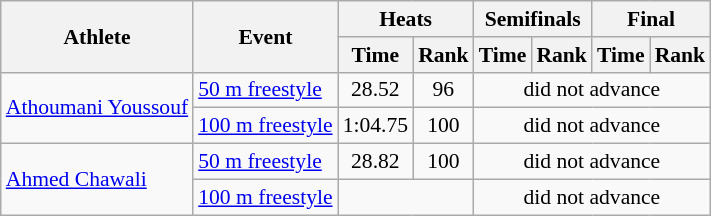<table class=wikitable style="font-size:90%">
<tr>
<th rowspan="2">Athlete</th>
<th rowspan="2">Event</th>
<th colspan="2">Heats</th>
<th colspan="2">Semifinals</th>
<th colspan="2">Final</th>
</tr>
<tr>
<th>Time</th>
<th>Rank</th>
<th>Time</th>
<th>Rank</th>
<th>Time</th>
<th>Rank</th>
</tr>
<tr>
<td rowspan="2"><a href='#'>Athoumani Youssouf</a></td>
<td><a href='#'>50 m freestyle</a></td>
<td align=center>28.52</td>
<td align=center>96</td>
<td align=center colspan=4>did not advance</td>
</tr>
<tr>
<td><a href='#'>100 m freestyle</a></td>
<td align=center>1:04.75</td>
<td align=center>100</td>
<td align=center colspan=4>did not advance</td>
</tr>
<tr>
<td rowspan="2"><a href='#'>Ahmed Chawali</a></td>
<td><a href='#'>50 m freestyle</a></td>
<td align=center>28.82</td>
<td align=center>100</td>
<td align=center colspan=4>did not advance</td>
</tr>
<tr>
<td><a href='#'>100 m freestyle</a></td>
<td align=center colspan=2></td>
<td align=center colspan=4>did not advance</td>
</tr>
</table>
